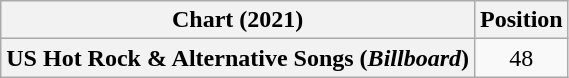<table class="wikitable plainrowheaders" style="text-align:center">
<tr>
<th scope="col">Chart (2021)</th>
<th scope="col">Position</th>
</tr>
<tr>
<th scope="row">US Hot Rock & Alternative Songs (<em>Billboard</em>)</th>
<td>48</td>
</tr>
</table>
